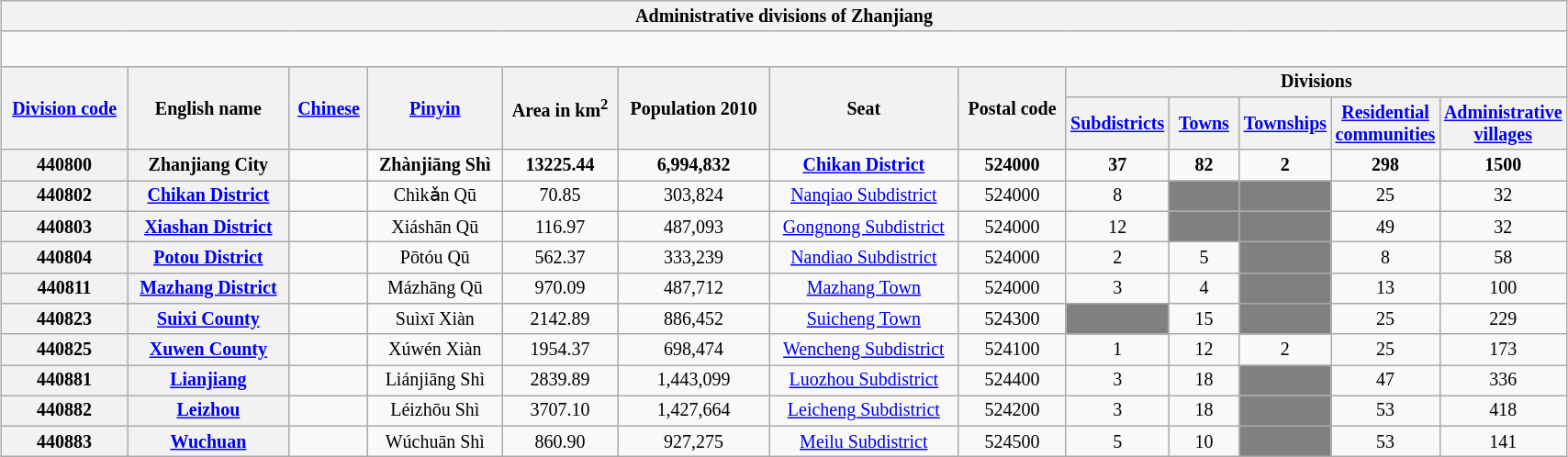<table class="wikitable" style="margin:1em auto 1em auto; width:90%; font-size:smaller; text-align:center">
<tr>
<th colspan="13"><strong>Administrative divisions of Zhanjiang</strong></th>
</tr>
<tr>
<td colspan="13" style="font-size:larger"><br>









</td>
</tr>
<tr>
<th ! scope="col" rowspan=2><a href='#'>Division code</a></th>
<th ! scope="col" rowspan=2>English name</th>
<th ! scope="col" rowspan=2><a href='#'>Chinese</a></th>
<th ! scope="col" rowspan=2><a href='#'>Pinyin</a></th>
<th ! scope="col" rowspan=2>Area in km<sup>2</sup></th>
<th ! scope="col" rowspan=2>Population 2010</th>
<th ! scope="col" rowspan=2>Seat</th>
<th ! scope="col" rowspan=2>Postal code</th>
<th ! scope="col" colspan=6>Divisions</th>
</tr>
<tr>
<th ! scope="col" width="45"><a href='#'>Subdistricts</a></th>
<th ! scope="col" width="45"><a href='#'>Towns</a></th>
<th ! scope="col" width="45"><a href='#'>Townships</a></th>
<th ! scope="col" width="45"><a href='#'>Residential communities</a></th>
<th ! scope="col" width="45"><a href='#'>Administrative villages</a></th>
</tr>
<tr style="font-weight: bold">
<th>440800</th>
<th>Zhanjiang City</th>
<td></td>
<td>Zhànjiāng Shì</td>
<td>13225.44</td>
<td>6,994,832</td>
<td><a href='#'>Chikan District</a></td>
<td>524000</td>
<td>37</td>
<td>82</td>
<td>2</td>
<td>298</td>
<td>1500</td>
</tr>
<tr>
<th>440802</th>
<th><a href='#'>Chikan District</a></th>
<td></td>
<td>Chìkǎn Qū</td>
<td>70.85</td>
<td>303,824</td>
<td><a href='#'>Nanqiao Subdistrict</a></td>
<td>524000</td>
<td>8</td>
<td bgcolor="grey"></td>
<td bgcolor="grey"></td>
<td>25</td>
<td>32</td>
</tr>
<tr>
<th>440803</th>
<th><a href='#'>Xiashan District</a></th>
<td></td>
<td>Xiáshān Qū</td>
<td>116.97</td>
<td>487,093</td>
<td><a href='#'>Gongnong Subdistrict</a></td>
<td>524000</td>
<td>12</td>
<td bgcolor="grey"></td>
<td bgcolor="grey"></td>
<td>49</td>
<td>32</td>
</tr>
<tr>
<th>440804</th>
<th><a href='#'>Potou District</a></th>
<td></td>
<td>Pōtóu Qū</td>
<td>562.37</td>
<td>333,239</td>
<td><a href='#'>Nandiao Subdistrict</a></td>
<td>524000</td>
<td>2</td>
<td>5</td>
<td bgcolor="grey"></td>
<td>8</td>
<td>58</td>
</tr>
<tr>
<th>440811</th>
<th><a href='#'>Mazhang District</a></th>
<td></td>
<td>Mázhāng Qū</td>
<td>970.09</td>
<td>487,712</td>
<td><a href='#'>Mazhang Town</a></td>
<td>524000</td>
<td>3</td>
<td>4</td>
<td bgcolor="grey"></td>
<td>13</td>
<td>100</td>
</tr>
<tr>
<th>440823</th>
<th><a href='#'>Suixi County</a></th>
<td></td>
<td>Suìxī Xiàn</td>
<td>2142.89</td>
<td>886,452</td>
<td><a href='#'>Suicheng Town</a></td>
<td>524300</td>
<td bgcolor="grey"></td>
<td>15</td>
<td bgcolor="grey"></td>
<td>25</td>
<td>229</td>
</tr>
<tr>
<th>440825</th>
<th><a href='#'>Xuwen County</a></th>
<td></td>
<td>Xúwén Xiàn</td>
<td>1954.37</td>
<td>698,474</td>
<td><a href='#'>Wencheng Subdistrict</a></td>
<td>524100</td>
<td>1</td>
<td>12</td>
<td>2</td>
<td>25</td>
<td>173</td>
</tr>
<tr>
<th>440881</th>
<th><a href='#'>Lianjiang</a></th>
<td></td>
<td>Liánjiāng Shì</td>
<td>2839.89</td>
<td>1,443,099</td>
<td><a href='#'>Luozhou Subdistrict</a></td>
<td>524400</td>
<td>3</td>
<td>18</td>
<td bgcolor="grey"></td>
<td>47</td>
<td>336</td>
</tr>
<tr>
<th>440882</th>
<th><a href='#'>Leizhou</a></th>
<td></td>
<td>Léizhōu Shì</td>
<td>3707.10</td>
<td>1,427,664</td>
<td><a href='#'>Leicheng Subdistrict</a></td>
<td>524200</td>
<td>3</td>
<td>18</td>
<td bgcolor="grey"></td>
<td>53</td>
<td>418</td>
</tr>
<tr>
<th>440883</th>
<th><a href='#'>Wuchuan</a></th>
<td></td>
<td>Wúchuān Shì</td>
<td>860.90</td>
<td>927,275</td>
<td><a href='#'>Meilu Subdistrict</a></td>
<td>524500</td>
<td>5</td>
<td>10</td>
<td bgcolor="grey"></td>
<td>53</td>
<td>141</td>
</tr>
</table>
